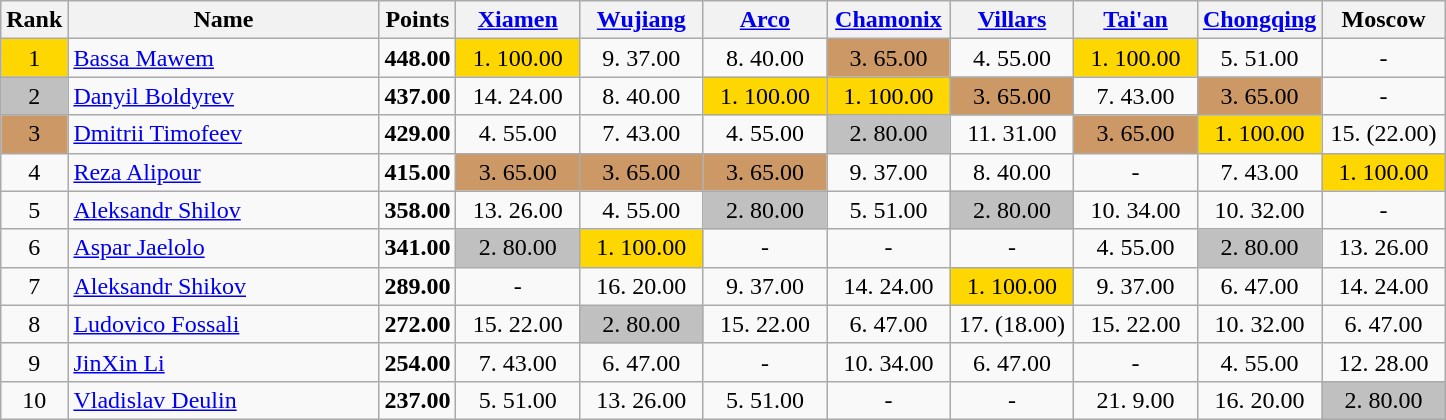<table class="wikitable sortable">
<tr>
<th>Rank</th>
<th width = "200">Name</th>
<th data-sort-type="number">Points</th>
<th width = "75" data-sort-type="number"><a href='#'>Xiamen</a></th>
<th width = "75" data-sort-type="number"><a href='#'>Wujiang</a></th>
<th width = "75" data-sort-type="number"><a href='#'>Arco</a></th>
<th width = "75" data-sort-type="number"><a href='#'>Chamonix</a></th>
<th width = "75" data-sort-type="number"><a href='#'>Villars</a></th>
<th width = "75" data-sort-type="number"><a href='#'>Tai'an</a></th>
<th width = "75" data-sort-type="number"><a href='#'>Chongqing</a></th>
<th width = "75" data-sort-type="number">Moscow</th>
</tr>
<tr>
<td align="center" style="background: gold">1</td>
<td> <a href='#'>Bassa Mawem</a></td>
<td align="center"><strong>448.00</strong></td>
<td align="center" style="background: gold">1. 100.00</td>
<td align="center">9. 37.00</td>
<td align="center">8. 40.00</td>
<td align="center" style="background: #cc9966">3. 65.00</td>
<td align="center">4. 55.00</td>
<td align="center" style="background: gold">1. 100.00</td>
<td align="center">5. 51.00</td>
<td align="center">-</td>
</tr>
<tr>
<td align="center" style="background: silver">2</td>
<td> <a href='#'>Danyil Boldyrev</a></td>
<td align="center"><strong>437.00</strong></td>
<td align="center">14. 24.00</td>
<td align="center">8. 40.00</td>
<td align="center" style="background: gold">1. 100.00</td>
<td align="center" style="background: gold">1. 100.00</td>
<td align="center" style="background: #cc9966">3. 65.00</td>
<td align="center">7. 43.00</td>
<td align="center" style="background: #cc9966">3. 65.00</td>
<td align="center">-</td>
</tr>
<tr>
<td align="center" style="background: #cc9966">3</td>
<td> <a href='#'>Dmitrii Timofeev</a></td>
<td align="center"><strong>429.00</strong></td>
<td align="center">4. 55.00</td>
<td align="center">7. 43.00</td>
<td align="center">4. 55.00</td>
<td align="center" style="background: silver">2. 80.00</td>
<td align="center">11. 31.00</td>
<td align="center" style="background: #cc9966">3. 65.00</td>
<td align="center" style="background: gold">1. 100.00</td>
<td align="center">15. (22.00)</td>
</tr>
<tr>
<td align="center">4</td>
<td> <a href='#'>Reza Alipour</a></td>
<td align="center"><strong>415.00	</strong></td>
<td align="center" style="background: #cc9966">3. 65.00</td>
<td align="center" style="background: #cc9966">3. 65.00</td>
<td align="center" style="background: #cc9966">3. 65.00</td>
<td align="center">9. 37.00</td>
<td align="center">8. 40.00</td>
<td align="center">-</td>
<td align="center">7. 43.00</td>
<td align="center" style="background: gold">1. 100.00</td>
</tr>
<tr>
<td align="center">5</td>
<td> <a href='#'>Aleksandr Shilov</a></td>
<td align="center"><strong>358.00	</strong></td>
<td align="center">13. 26.00</td>
<td align="center">4. 55.00</td>
<td align="center" style="background: silver">2. 80.00</td>
<td align="center">5. 51.00</td>
<td align="center" style="background: silver">2. 80.00</td>
<td align="center">10. 34.00</td>
<td align="center">10. 32.00</td>
<td align="center">-</td>
</tr>
<tr>
<td align="center">6</td>
<td> <a href='#'>Aspar Jaelolo</a></td>
<td align="center"><strong>341.00	</strong></td>
<td align="center" style="background: silver">2. 80.00</td>
<td align="center" style="background: gold">1. 100.00</td>
<td align="center">-</td>
<td align="center">-</td>
<td align="center">-</td>
<td align="center">4. 55.00</td>
<td align="center" style="background: silver">2. 80.00</td>
<td align="center">13. 26.00</td>
</tr>
<tr>
<td align="center">7</td>
<td> <a href='#'>Aleksandr Shikov</a></td>
<td align="center"><strong>289.00	</strong></td>
<td align="center">-</td>
<td align="center">16. 20.00</td>
<td align="center">9. 37.00</td>
<td align="center">14. 24.00</td>
<td align="center" style="background: gold">1. 100.00</td>
<td align="center">9. 37.00</td>
<td align="center">6. 47.00</td>
<td align="center">14. 24.00</td>
</tr>
<tr>
<td align="center">8</td>
<td> <a href='#'>Ludovico Fossali</a></td>
<td align="center"><strong>272.00	</strong></td>
<td align="center">15. 22.00</td>
<td align="center" style="background: silver">2. 80.00</td>
<td align="center">15. 22.00</td>
<td align="center">6. 47.00</td>
<td align="center">17. (18.00)</td>
<td align="center">15. 22.00</td>
<td align="center">10. 32.00</td>
<td align="center">6. 47.00</td>
</tr>
<tr>
<td align="center">9</td>
<td> <a href='#'>JinXin Li</a></td>
<td align="center"><strong>254.00	</strong></td>
<td align="center">7. 43.00</td>
<td align="center">6. 47.00</td>
<td align="center">-</td>
<td align="center">10. 34.00</td>
<td align="center">6. 47.00</td>
<td align="center">-</td>
<td align="center">4. 55.00</td>
<td align="center">12. 28.00</td>
</tr>
<tr>
<td align="center">10</td>
<td> <a href='#'>Vladislav Deulin</a></td>
<td align="center"><strong>237.00	</strong></td>
<td align="center">5. 51.00</td>
<td align="center">13. 26.00</td>
<td align="center">5. 51.00</td>
<td align="center">-</td>
<td align="center">-</td>
<td align="center">21. 9.00</td>
<td align="center">16. 20.00</td>
<td align="center" style="background: silver">2. 80.00</td>
</tr>
</table>
